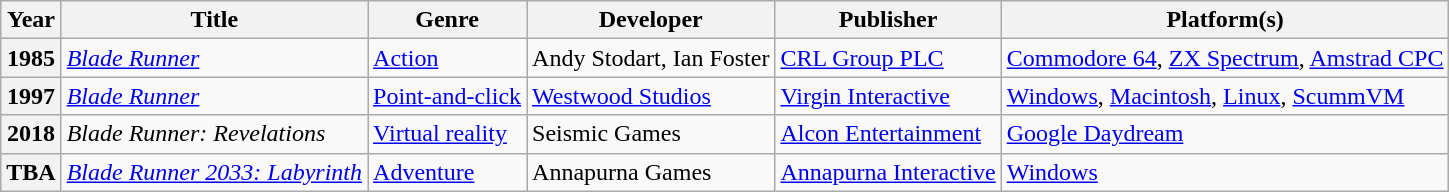<table class="wikitable">
<tr>
<th>Year</th>
<th>Title</th>
<th>Genre</th>
<th>Developer</th>
<th>Publisher</th>
<th>Platform(s)</th>
</tr>
<tr>
<th>1985</th>
<td><em><a href='#'>Blade Runner</a></em></td>
<td><a href='#'>Action</a></td>
<td>Andy Stodart, Ian Foster</td>
<td><a href='#'>CRL Group PLC</a></td>
<td><a href='#'>Commodore 64</a>, <a href='#'>ZX Spectrum</a>, <a href='#'>Amstrad CPC</a></td>
</tr>
<tr>
<th>1997</th>
<td><em><a href='#'>Blade Runner</a></em></td>
<td><a href='#'>Point-and-click</a></td>
<td><a href='#'>Westwood Studios</a></td>
<td><a href='#'>Virgin Interactive</a></td>
<td><a href='#'>Windows</a>, <a href='#'>Macintosh</a>, <a href='#'>Linux</a>, <a href='#'>ScummVM</a></td>
</tr>
<tr>
<th>2018</th>
<td><em>Blade Runner: Revelations</em></td>
<td><a href='#'>Virtual reality</a></td>
<td>Seismic Games</td>
<td><a href='#'>Alcon Entertainment</a></td>
<td><a href='#'>Google Daydream</a></td>
</tr>
<tr>
<th>TBA</th>
<td><em><a href='#'>Blade Runner 2033: Labyrinth</a></em></td>
<td><a href='#'>Adventure</a></td>
<td>Annapurna Games</td>
<td><a href='#'>Annapurna Interactive</a></td>
<td><a href='#'>Windows</a></td>
</tr>
</table>
